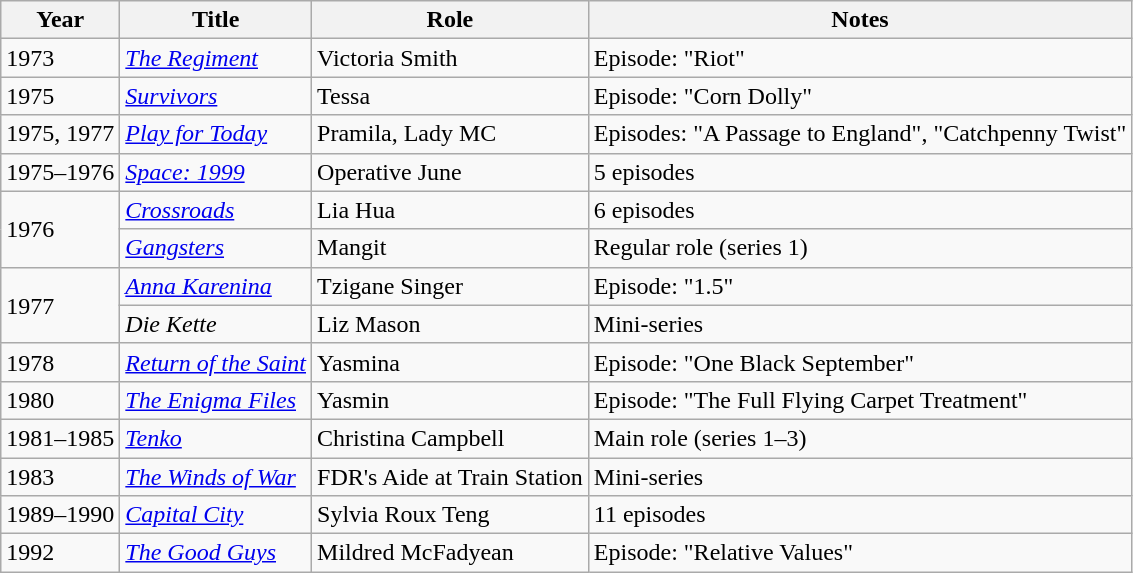<table class="wikitable">
<tr>
<th>Year</th>
<th>Title</th>
<th>Role</th>
<th>Notes</th>
</tr>
<tr>
<td>1973</td>
<td><em><a href='#'>The Regiment</a></em></td>
<td>Victoria Smith</td>
<td>Episode: "Riot"</td>
</tr>
<tr>
<td>1975</td>
<td><em><a href='#'>Survivors</a></em></td>
<td>Tessa</td>
<td>Episode: "Corn Dolly"</td>
</tr>
<tr>
<td>1975, 1977</td>
<td><em><a href='#'>Play for Today</a></em></td>
<td>Pramila, Lady MC</td>
<td>Episodes: "A Passage to England", "Catchpenny Twist"</td>
</tr>
<tr>
<td>1975–1976</td>
<td><em><a href='#'>Space: 1999</a></em></td>
<td>Operative June</td>
<td>5 episodes</td>
</tr>
<tr>
<td rowspan="2">1976</td>
<td><em><a href='#'>Crossroads</a></em></td>
<td>Lia Hua</td>
<td>6 episodes</td>
</tr>
<tr>
<td><em><a href='#'>Gangsters</a></em></td>
<td>Mangit</td>
<td>Regular role (series 1)</td>
</tr>
<tr>
<td rowspan="2">1977</td>
<td><em><a href='#'>Anna Karenina</a></em></td>
<td>Tzigane Singer</td>
<td>Episode: "1.5"</td>
</tr>
<tr>
<td><em>Die Kette</em></td>
<td>Liz Mason</td>
<td>Mini-series</td>
</tr>
<tr>
<td>1978</td>
<td><em><a href='#'>Return of the Saint</a></em></td>
<td>Yasmina</td>
<td>Episode: "One Black September"</td>
</tr>
<tr>
<td>1980</td>
<td><em><a href='#'>The Enigma Files</a></em></td>
<td>Yasmin</td>
<td>Episode: "The Full Flying Carpet Treatment"</td>
</tr>
<tr>
<td>1981–1985</td>
<td><em><a href='#'>Tenko</a></em></td>
<td>Christina Campbell</td>
<td>Main role (series 1–3)</td>
</tr>
<tr>
<td>1983</td>
<td><a href='#'><em>The Winds of War</em></a></td>
<td>FDR's Aide at Train Station</td>
<td>Mini-series</td>
</tr>
<tr>
<td>1989–1990</td>
<td><em><a href='#'>Capital City</a></em></td>
<td>Sylvia Roux Teng</td>
<td>11 episodes</td>
</tr>
<tr>
<td>1992</td>
<td><a href='#'><em>The Good Guys</em></a></td>
<td>Mildred McFadyean</td>
<td>Episode: "Relative Values"</td>
</tr>
</table>
